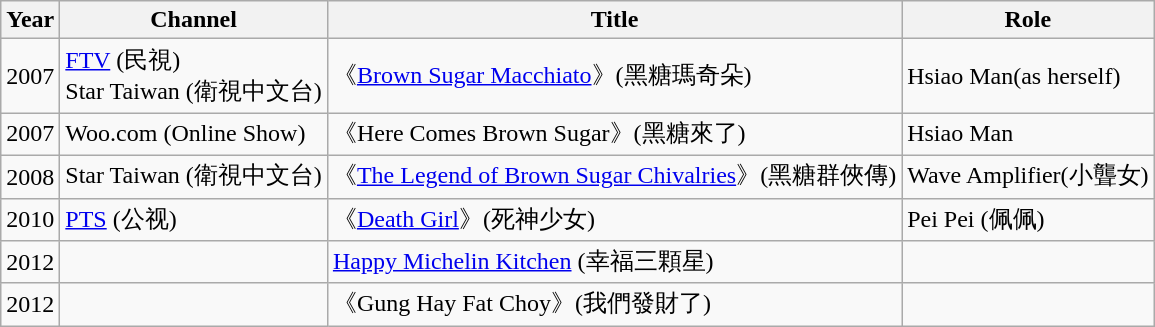<table class="wikitable">
<tr>
<th>Year</th>
<th>Channel</th>
<th>Title</th>
<th>Role</th>
</tr>
<tr>
<td>2007</td>
<td><a href='#'>FTV</a> (民視)<br>Star Taiwan (衛視中文台)</td>
<td>《<a href='#'>Brown Sugar Macchiato</a>》(黑糖瑪奇朵)</td>
<td>Hsiao Man(as herself)</td>
</tr>
<tr>
<td>2007</td>
<td>Woo.com (Online Show)</td>
<td>《Here Comes Brown Sugar》(黑糖來了)</td>
<td>Hsiao Man</td>
</tr>
<tr>
<td>2008</td>
<td>Star Taiwan (衛視中文台)</td>
<td>《<a href='#'>The Legend of Brown Sugar Chivalries</a>》(黑糖群俠傳)</td>
<td>Wave Amplifier(小聾女)</td>
</tr>
<tr>
<td>2010</td>
<td><a href='#'>PTS</a> (公视)</td>
<td>《<a href='#'>Death Girl</a>》(死神少女)</td>
<td>Pei Pei (佩佩)</td>
</tr>
<tr>
<td>2012</td>
<td></td>
<td><a href='#'>Happy Michelin Kitchen</a> (幸福三顆星)</td>
<td></td>
</tr>
<tr>
<td>2012</td>
<td></td>
<td>《Gung Hay Fat Choy》(我們發財了)</td>
<td></td>
</tr>
</table>
